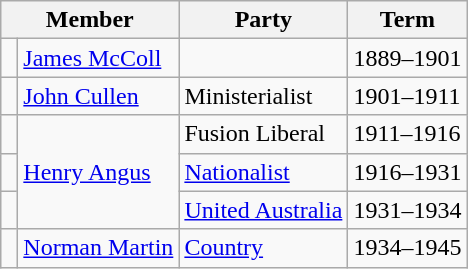<table class="wikitable">
<tr>
<th colspan="2">Member</th>
<th>Party</th>
<th>Term</th>
</tr>
<tr>
<td> </td>
<td><a href='#'>James McColl</a></td>
<td></td>
<td>1889–1901</td>
</tr>
<tr>
<td> </td>
<td><a href='#'>John Cullen</a></td>
<td>Ministerialist</td>
<td>1901–1911</td>
</tr>
<tr>
<td> </td>
<td rowspan=3><a href='#'>Henry Angus</a></td>
<td>Fusion Liberal</td>
<td>1911–1916</td>
</tr>
<tr>
<td> </td>
<td><a href='#'>Nationalist</a></td>
<td>1916–1931</td>
</tr>
<tr>
<td> </td>
<td><a href='#'>United Australia</a></td>
<td>1931–1934</td>
</tr>
<tr>
<td> </td>
<td><a href='#'>Norman Martin</a></td>
<td><a href='#'>Country</a></td>
<td>1934–1945</td>
</tr>
</table>
